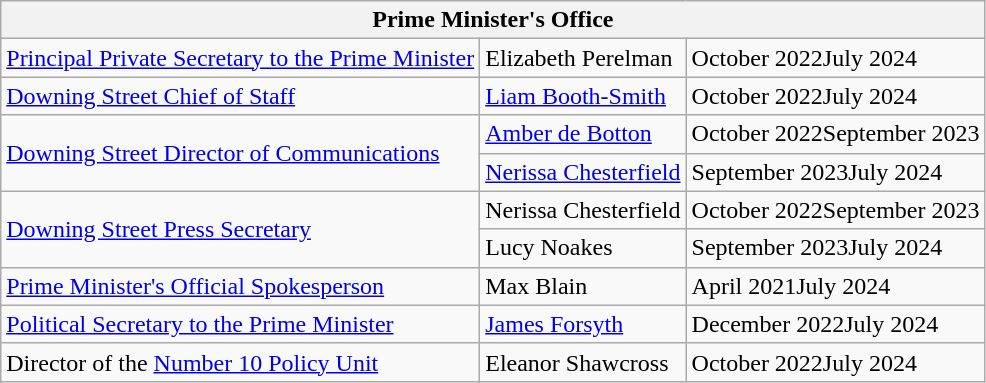<table class="wikitable">
<tr>
<th colspan="3">Prime Minister's Office</th>
</tr>
<tr>
<td><a href='#'>Principal Private Secretary to the Prime Minister</a></td>
<td>Elizabeth Perelman</td>
<td>October 2022July 2024</td>
</tr>
<tr>
<td><a href='#'>Downing Street Chief of Staff</a></td>
<td><a href='#'>Liam Booth-Smith</a></td>
<td>October 2022July 2024</td>
</tr>
<tr>
<td rowspan="2"><a href='#'>Downing Street Director of Communications</a></td>
<td><a href='#'>Amber de Botton</a></td>
<td>October 2022September 2023</td>
</tr>
<tr>
<td><a href='#'>Nerissa Chesterfield</a></td>
<td>September 2023July 2024</td>
</tr>
<tr>
<td rowspan=2><a href='#'>Downing Street Press Secretary</a></td>
<td>Nerissa Chesterfield</td>
<td>October 2022September 2023</td>
</tr>
<tr>
<td>Lucy Noakes</td>
<td>September 2023July 2024</td>
</tr>
<tr>
<td><a href='#'>Prime Minister's Official Spokesperson</a></td>
<td>Max Blain</td>
<td>April 2021July 2024</td>
</tr>
<tr>
<td><a href='#'>Political Secretary to the Prime Minister</a></td>
<td><a href='#'>James Forsyth</a></td>
<td>December 2022July 2024</td>
</tr>
<tr>
<td>Director of the <a href='#'>Number 10 Policy Unit</a></td>
<td>Eleanor Shawcross</td>
<td>October 2022July 2024</td>
</tr>
</table>
